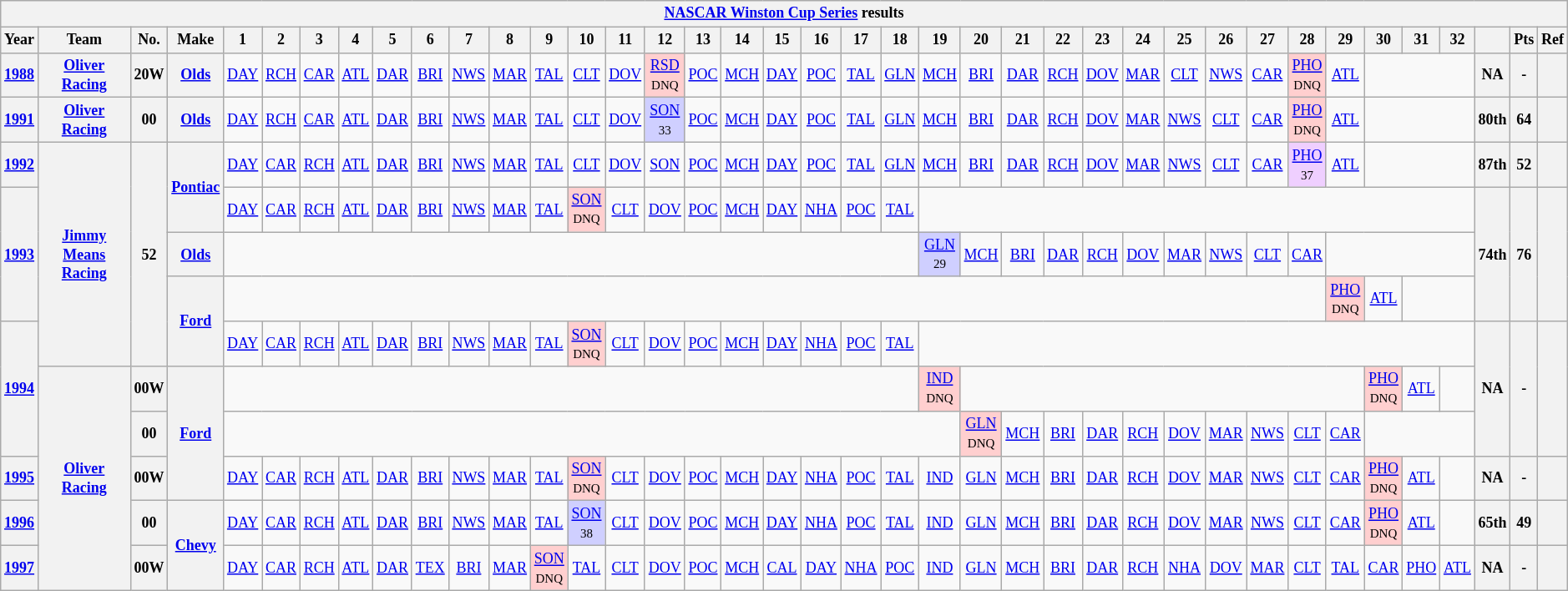<table class="wikitable" style="text-align:center; font-size:75%">
<tr>
<th colspan=45><a href='#'>NASCAR Winston Cup Series</a> results</th>
</tr>
<tr>
<th>Year</th>
<th>Team</th>
<th>No.</th>
<th>Make</th>
<th>1</th>
<th>2</th>
<th>3</th>
<th>4</th>
<th>5</th>
<th>6</th>
<th>7</th>
<th>8</th>
<th>9</th>
<th>10</th>
<th>11</th>
<th>12</th>
<th>13</th>
<th>14</th>
<th>15</th>
<th>16</th>
<th>17</th>
<th>18</th>
<th>19</th>
<th>20</th>
<th>21</th>
<th>22</th>
<th>23</th>
<th>24</th>
<th>25</th>
<th>26</th>
<th>27</th>
<th>28</th>
<th>29</th>
<th>30</th>
<th>31</th>
<th>32</th>
<th></th>
<th>Pts</th>
<th>Ref</th>
</tr>
<tr>
<th><a href='#'>1988</a></th>
<th><a href='#'>Oliver Racing</a></th>
<th>20W</th>
<th><a href='#'>Olds</a></th>
<td><a href='#'>DAY</a></td>
<td><a href='#'>RCH</a></td>
<td><a href='#'>CAR</a></td>
<td><a href='#'>ATL</a></td>
<td><a href='#'>DAR</a></td>
<td><a href='#'>BRI</a></td>
<td><a href='#'>NWS</a></td>
<td><a href='#'>MAR</a></td>
<td><a href='#'>TAL</a></td>
<td><a href='#'>CLT</a></td>
<td><a href='#'>DOV</a></td>
<td style="background:#FFCFCF;"><a href='#'>RSD</a><br><small>DNQ</small></td>
<td><a href='#'>POC</a></td>
<td><a href='#'>MCH</a></td>
<td><a href='#'>DAY</a></td>
<td><a href='#'>POC</a></td>
<td><a href='#'>TAL</a></td>
<td><a href='#'>GLN</a></td>
<td><a href='#'>MCH</a></td>
<td><a href='#'>BRI</a></td>
<td><a href='#'>DAR</a></td>
<td><a href='#'>RCH</a></td>
<td><a href='#'>DOV</a></td>
<td><a href='#'>MAR</a></td>
<td><a href='#'>CLT</a></td>
<td><a href='#'>NWS</a></td>
<td><a href='#'>CAR</a></td>
<td style="background:#FFCFCF;"><a href='#'>PHO</a><br><small>DNQ</small></td>
<td><a href='#'>ATL</a></td>
<td colspan=3></td>
<th>NA</th>
<th>-</th>
<th></th>
</tr>
<tr>
<th><a href='#'>1991</a></th>
<th><a href='#'>Oliver Racing</a></th>
<th>00</th>
<th><a href='#'>Olds</a></th>
<td><a href='#'>DAY</a></td>
<td><a href='#'>RCH</a></td>
<td><a href='#'>CAR</a></td>
<td><a href='#'>ATL</a></td>
<td><a href='#'>DAR</a></td>
<td><a href='#'>BRI</a></td>
<td><a href='#'>NWS</a></td>
<td><a href='#'>MAR</a></td>
<td><a href='#'>TAL</a></td>
<td><a href='#'>CLT</a></td>
<td><a href='#'>DOV</a></td>
<td style="background:#CFCFFF;"><a href='#'>SON</a><br><small>33</small></td>
<td><a href='#'>POC</a></td>
<td><a href='#'>MCH</a></td>
<td><a href='#'>DAY</a></td>
<td><a href='#'>POC</a></td>
<td><a href='#'>TAL</a></td>
<td><a href='#'>GLN</a></td>
<td><a href='#'>MCH</a></td>
<td><a href='#'>BRI</a></td>
<td><a href='#'>DAR</a></td>
<td><a href='#'>RCH</a></td>
<td><a href='#'>DOV</a></td>
<td><a href='#'>MAR</a></td>
<td><a href='#'>NWS</a></td>
<td><a href='#'>CLT</a></td>
<td><a href='#'>CAR</a></td>
<td style="background:#FFCFCF;"><a href='#'>PHO</a><br><small>DNQ</small></td>
<td><a href='#'>ATL</a></td>
<td colspan=3></td>
<th>80th</th>
<th>64</th>
<th></th>
</tr>
<tr>
<th><a href='#'>1992</a></th>
<th rowspan=5><a href='#'>Jimmy Means Racing</a></th>
<th rowspan=5>52</th>
<th rowspan=2><a href='#'>Pontiac</a></th>
<td><a href='#'>DAY</a></td>
<td><a href='#'>CAR</a></td>
<td><a href='#'>RCH</a></td>
<td><a href='#'>ATL</a></td>
<td><a href='#'>DAR</a></td>
<td><a href='#'>BRI</a></td>
<td><a href='#'>NWS</a></td>
<td><a href='#'>MAR</a></td>
<td><a href='#'>TAL</a></td>
<td><a href='#'>CLT</a></td>
<td><a href='#'>DOV</a></td>
<td><a href='#'>SON</a></td>
<td><a href='#'>POC</a></td>
<td><a href='#'>MCH</a></td>
<td><a href='#'>DAY</a></td>
<td><a href='#'>POC</a></td>
<td><a href='#'>TAL</a></td>
<td><a href='#'>GLN</a></td>
<td><a href='#'>MCH</a></td>
<td><a href='#'>BRI</a></td>
<td><a href='#'>DAR</a></td>
<td><a href='#'>RCH</a></td>
<td><a href='#'>DOV</a></td>
<td><a href='#'>MAR</a></td>
<td><a href='#'>NWS</a></td>
<td><a href='#'>CLT</a></td>
<td><a href='#'>CAR</a></td>
<td style="background:#EFCFFF;"><a href='#'>PHO</a><br><small>37</small></td>
<td><a href='#'>ATL</a></td>
<td colspan=3></td>
<th>87th</th>
<th>52</th>
<th></th>
</tr>
<tr>
<th rowspan=3><a href='#'>1993</a></th>
<td><a href='#'>DAY</a></td>
<td><a href='#'>CAR</a></td>
<td><a href='#'>RCH</a></td>
<td><a href='#'>ATL</a></td>
<td><a href='#'>DAR</a></td>
<td><a href='#'>BRI</a></td>
<td><a href='#'>NWS</a></td>
<td><a href='#'>MAR</a></td>
<td><a href='#'>TAL</a></td>
<td style="background:#FFCFCF;"><a href='#'>SON</a><br><small>DNQ</small></td>
<td><a href='#'>CLT</a></td>
<td><a href='#'>DOV</a></td>
<td><a href='#'>POC</a></td>
<td><a href='#'>MCH</a></td>
<td><a href='#'>DAY</a></td>
<td><a href='#'>NHA</a></td>
<td><a href='#'>POC</a></td>
<td><a href='#'>TAL</a></td>
<td colspan=14></td>
<th rowspan=3>74th</th>
<th rowspan=3>76</th>
<th rowspan=3></th>
</tr>
<tr>
<th><a href='#'>Olds</a></th>
<td colspan=18></td>
<td style="background:#CFCFFF;"><a href='#'>GLN</a><br><small>29</small></td>
<td><a href='#'>MCH</a></td>
<td><a href='#'>BRI</a></td>
<td><a href='#'>DAR</a></td>
<td><a href='#'>RCH</a></td>
<td><a href='#'>DOV</a></td>
<td><a href='#'>MAR</a></td>
<td><a href='#'>NWS</a></td>
<td><a href='#'>CLT</a></td>
<td><a href='#'>CAR</a></td>
<td colspan=4></td>
</tr>
<tr>
<th rowspan=2><a href='#'>Ford</a></th>
<td colspan=28></td>
<td style="background:#FFCFCF;"><a href='#'>PHO</a><br><small>DNQ</small></td>
<td><a href='#'>ATL</a></td>
<td colspan=2></td>
</tr>
<tr>
<th rowspan=3><a href='#'>1994</a></th>
<td><a href='#'>DAY</a></td>
<td><a href='#'>CAR</a></td>
<td><a href='#'>RCH</a></td>
<td><a href='#'>ATL</a></td>
<td><a href='#'>DAR</a></td>
<td><a href='#'>BRI</a></td>
<td><a href='#'>NWS</a></td>
<td><a href='#'>MAR</a></td>
<td><a href='#'>TAL</a></td>
<td style="background:#FFCFCF;"><a href='#'>SON</a><br><small>DNQ</small></td>
<td><a href='#'>CLT</a></td>
<td><a href='#'>DOV</a></td>
<td><a href='#'>POC</a></td>
<td><a href='#'>MCH</a></td>
<td><a href='#'>DAY</a></td>
<td><a href='#'>NHA</a></td>
<td><a href='#'>POC</a></td>
<td><a href='#'>TAL</a></td>
<td colspan=14></td>
<th rowspan=3>NA</th>
<th rowspan=3>-</th>
<th rowspan=3></th>
</tr>
<tr>
<th rowspan=5><a href='#'>Oliver Racing</a></th>
<th>00W</th>
<th rowspan=3><a href='#'>Ford</a></th>
<td colspan=18></td>
<td style="background:#FFCFCF;"><a href='#'>IND</a><br><small>DNQ</small></td>
<td colspan=10></td>
<td style="background:#FFCFCF;"><a href='#'>PHO</a><br><small>DNQ</small></td>
<td><a href='#'>ATL</a></td>
<td></td>
</tr>
<tr>
<th>00</th>
<td colspan=19></td>
<td style="background:#FFCFCF;"><a href='#'>GLN</a><br><small>DNQ</small></td>
<td><a href='#'>MCH</a></td>
<td><a href='#'>BRI</a></td>
<td><a href='#'>DAR</a></td>
<td><a href='#'>RCH</a></td>
<td><a href='#'>DOV</a></td>
<td><a href='#'>MAR</a></td>
<td><a href='#'>NWS</a></td>
<td><a href='#'>CLT</a></td>
<td><a href='#'>CAR</a></td>
<td colspan=3></td>
</tr>
<tr>
<th><a href='#'>1995</a></th>
<th>00W</th>
<td><a href='#'>DAY</a></td>
<td><a href='#'>CAR</a></td>
<td><a href='#'>RCH</a></td>
<td><a href='#'>ATL</a></td>
<td><a href='#'>DAR</a></td>
<td><a href='#'>BRI</a></td>
<td><a href='#'>NWS</a></td>
<td><a href='#'>MAR</a></td>
<td><a href='#'>TAL</a></td>
<td style="background:#FFCFCF;"><a href='#'>SON</a><br><small>DNQ</small></td>
<td><a href='#'>CLT</a></td>
<td><a href='#'>DOV</a></td>
<td><a href='#'>POC</a></td>
<td><a href='#'>MCH</a></td>
<td><a href='#'>DAY</a></td>
<td><a href='#'>NHA</a></td>
<td><a href='#'>POC</a></td>
<td><a href='#'>TAL</a></td>
<td><a href='#'>IND</a></td>
<td><a href='#'>GLN</a></td>
<td><a href='#'>MCH</a></td>
<td><a href='#'>BRI</a></td>
<td><a href='#'>DAR</a></td>
<td><a href='#'>RCH</a></td>
<td><a href='#'>DOV</a></td>
<td><a href='#'>MAR</a></td>
<td><a href='#'>NWS</a></td>
<td><a href='#'>CLT</a></td>
<td><a href='#'>CAR</a></td>
<td style="background:#FFCFCF;"><a href='#'>PHO</a><br><small>DNQ</small></td>
<td><a href='#'>ATL</a></td>
<td></td>
<th>NA</th>
<th>-</th>
<th></th>
</tr>
<tr>
<th><a href='#'>1996</a></th>
<th>00</th>
<th rowspan=2><a href='#'>Chevy</a></th>
<td><a href='#'>DAY</a></td>
<td><a href='#'>CAR</a></td>
<td><a href='#'>RCH</a></td>
<td><a href='#'>ATL</a></td>
<td><a href='#'>DAR</a></td>
<td><a href='#'>BRI</a></td>
<td><a href='#'>NWS</a></td>
<td><a href='#'>MAR</a></td>
<td><a href='#'>TAL</a></td>
<td style="background:#CFCFFF;"><a href='#'>SON</a><br><small>38</small></td>
<td><a href='#'>CLT</a></td>
<td><a href='#'>DOV</a></td>
<td><a href='#'>POC</a></td>
<td><a href='#'>MCH</a></td>
<td><a href='#'>DAY</a></td>
<td><a href='#'>NHA</a></td>
<td><a href='#'>POC</a></td>
<td><a href='#'>TAL</a></td>
<td><a href='#'>IND</a></td>
<td><a href='#'>GLN</a></td>
<td><a href='#'>MCH</a></td>
<td><a href='#'>BRI</a></td>
<td><a href='#'>DAR</a></td>
<td><a href='#'>RCH</a></td>
<td><a href='#'>DOV</a></td>
<td><a href='#'>MAR</a></td>
<td><a href='#'>NWS</a></td>
<td><a href='#'>CLT</a></td>
<td><a href='#'>CAR</a></td>
<td style="background:#FFCFCF;"><a href='#'>PHO</a><br><small>DNQ</small></td>
<td><a href='#'>ATL</a></td>
<td></td>
<th>65th</th>
<th>49</th>
<th></th>
</tr>
<tr>
<th><a href='#'>1997</a></th>
<th>00W</th>
<td><a href='#'>DAY</a></td>
<td><a href='#'>CAR</a></td>
<td><a href='#'>RCH</a></td>
<td><a href='#'>ATL</a></td>
<td><a href='#'>DAR</a></td>
<td><a href='#'>TEX</a></td>
<td><a href='#'>BRI</a></td>
<td><a href='#'>MAR</a></td>
<td style="background:#FFCFCF;"><a href='#'>SON</a><br><small>DNQ</small></td>
<td><a href='#'>TAL</a></td>
<td><a href='#'>CLT</a></td>
<td><a href='#'>DOV</a></td>
<td><a href='#'>POC</a></td>
<td><a href='#'>MCH</a></td>
<td><a href='#'>CAL</a></td>
<td><a href='#'>DAY</a></td>
<td><a href='#'>NHA</a></td>
<td><a href='#'>POC</a></td>
<td><a href='#'>IND</a></td>
<td><a href='#'>GLN</a></td>
<td><a href='#'>MCH</a></td>
<td><a href='#'>BRI</a></td>
<td><a href='#'>DAR</a></td>
<td><a href='#'>RCH</a></td>
<td><a href='#'>NHA</a></td>
<td><a href='#'>DOV</a></td>
<td><a href='#'>MAR</a></td>
<td><a href='#'>CLT</a></td>
<td><a href='#'>TAL</a></td>
<td><a href='#'>CAR</a></td>
<td><a href='#'>PHO</a></td>
<td><a href='#'>ATL</a></td>
<th>NA</th>
<th>-</th>
<th></th>
</tr>
</table>
